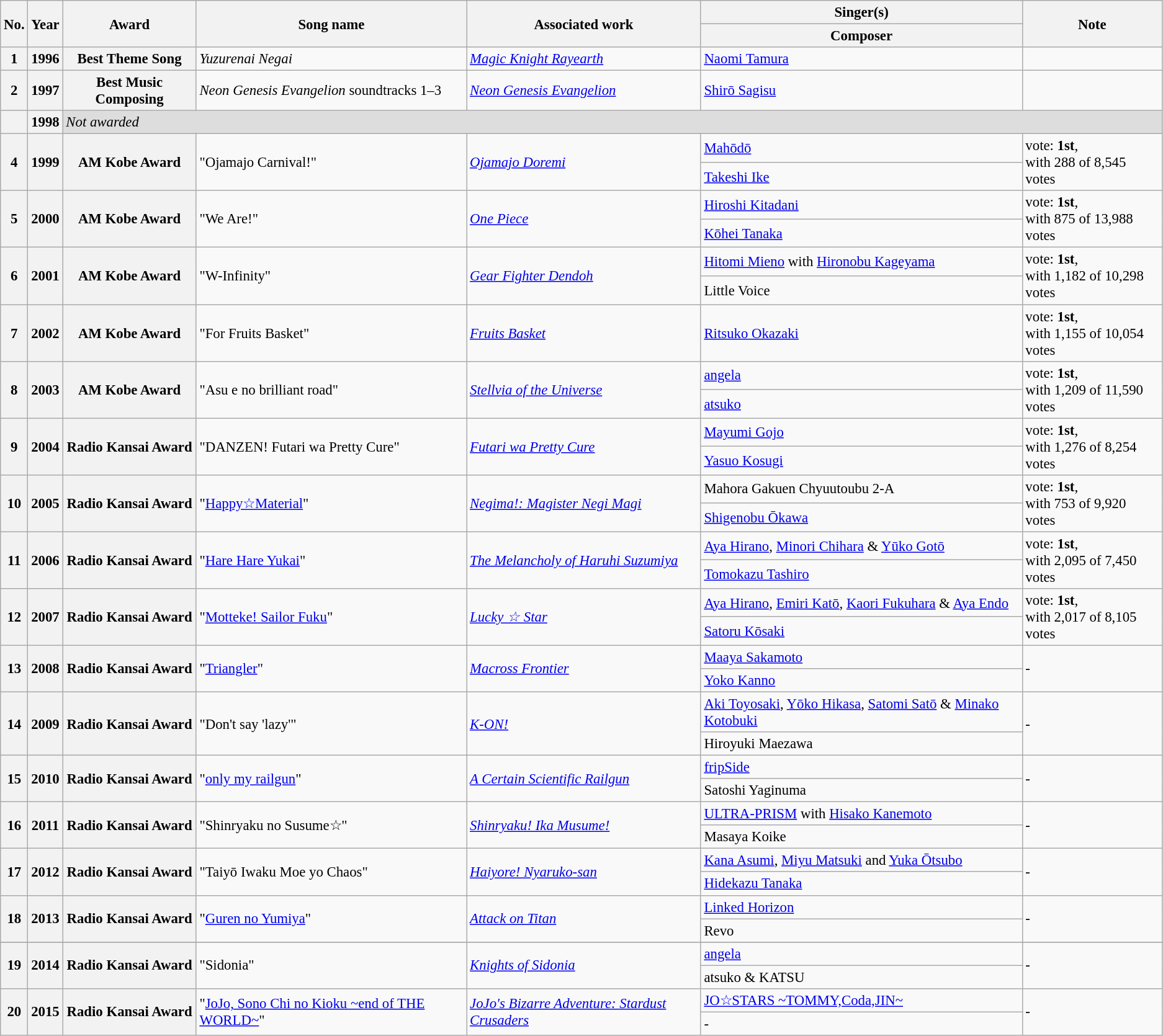<table class="wikitable" style="font-size: 95%;">
<tr>
<th rowspan="2">No.</th>
<th rowspan="2">Year</th>
<th rowspan="2">Award</th>
<th rowspan="2">Song name</th>
<th rowspan="2">Associated work</th>
<th>Singer(s)</th>
<th rowspan="2">Note</th>
</tr>
<tr>
<th>Composer</th>
</tr>
<tr>
<th>1</th>
<th>1996</th>
<th>Best Theme Song</th>
<td><em>Yuzurenai Negai</em></td>
<td><em><a href='#'>Magic Knight Rayearth</a></em></td>
<td><a href='#'>Naomi Tamura</a></td>
<td></td>
</tr>
<tr>
<th>2</th>
<th>1997</th>
<th>Best Music Composing</th>
<td><em>Neon Genesis Evangelion</em> soundtracks 1–3</td>
<td><em><a href='#'>Neon Genesis Evangelion</a></em></td>
<td><a href='#'>Shirō Sagisu</a></td>
<td></td>
</tr>
<tr bgcolor="#DDDDDD">
<th></th>
<th>1998</th>
<td colspan="5"><em>Not awarded</em></td>
</tr>
<tr>
<th rowspan="2">4</th>
<th rowspan="2">1999</th>
<th rowspan="2">AM Kobe Award</th>
<td rowspan="2">"Ojamajo Carnival!"</td>
<td rowspan="2"><em><a href='#'>Ojamajo Doremi</a></em></td>
<td><a href='#'>Mahōdō</a></td>
<td rowspan="2">vote: <strong>1st</strong>,<br>with 288 of 8,545 votes</td>
</tr>
<tr>
<td><a href='#'>Takeshi Ike</a></td>
</tr>
<tr>
<th rowspan="2">5</th>
<th rowspan="2">2000</th>
<th rowspan="2">AM Kobe Award</th>
<td rowspan="2">"We Are!"</td>
<td rowspan="2"><em><a href='#'>One Piece</a></em></td>
<td><a href='#'>Hiroshi Kitadani</a></td>
<td rowspan="2">vote: <strong>1st</strong>,<br>with 875 of 13,988 votes</td>
</tr>
<tr>
<td><a href='#'>Kōhei Tanaka</a></td>
</tr>
<tr>
<th rowspan="2">6</th>
<th rowspan="2">2001</th>
<th rowspan="2">AM Kobe Award</th>
<td rowspan="2">"W-Infinity"</td>
<td rowspan="2"><em><a href='#'>Gear Fighter Dendoh</a></em></td>
<td><a href='#'>Hitomi Mieno</a> with <a href='#'>Hironobu Kageyama</a></td>
<td rowspan="2">vote: <strong>1st</strong>,<br>with 1,182 of 10,298 votes</td>
</tr>
<tr>
<td>Little Voice</td>
</tr>
<tr>
<th>7</th>
<th>2002</th>
<th>AM Kobe Award</th>
<td>"For Fruits Basket"</td>
<td><em><a href='#'>Fruits Basket</a></em></td>
<td><a href='#'>Ritsuko Okazaki</a></td>
<td>vote: <strong>1st</strong>,<br>with 1,155 of 10,054 votes</td>
</tr>
<tr>
<th rowspan="2">8</th>
<th rowspan="2">2003</th>
<th rowspan="2">AM Kobe Award</th>
<td rowspan="2">"Asu e no brilliant road"</td>
<td rowspan="2"><em><a href='#'>Stellvia of the Universe</a></em></td>
<td><a href='#'>angela</a></td>
<td rowspan="2">vote: <strong>1st</strong>,<br>with 1,209 of 11,590 votes</td>
</tr>
<tr>
<td><a href='#'>atsuko</a></td>
</tr>
<tr>
<th rowspan="2">9</th>
<th rowspan="2">2004</th>
<th rowspan="2">Radio Kansai Award</th>
<td rowspan="2">"DANZEN! Futari wa Pretty Cure"</td>
<td rowspan="2"><em><a href='#'>Futari wa Pretty Cure</a></em></td>
<td><a href='#'>Mayumi Gojo</a></td>
<td rowspan="2">vote: <strong>1st</strong>,<br>with 1,276 of 8,254 votes</td>
</tr>
<tr>
<td><a href='#'>Yasuo Kosugi</a></td>
</tr>
<tr>
<th rowspan="2">10</th>
<th rowspan="2">2005</th>
<th rowspan="2">Radio Kansai Award</th>
<td rowspan="2">"<a href='#'>Happy☆Material</a>"</td>
<td rowspan="2"><em><a href='#'>Negima!: Magister Negi Magi</a></em></td>
<td>Mahora Gakuen Chyuutoubu 2-A</td>
<td rowspan="2">vote: <strong>1st</strong>,<br>with 753 of 9,920 votes</td>
</tr>
<tr>
<td><a href='#'>Shigenobu Ōkawa</a></td>
</tr>
<tr>
<th rowspan="2">11</th>
<th rowspan="2">2006</th>
<th rowspan="2">Radio Kansai Award</th>
<td rowspan="2">"<a href='#'>Hare Hare Yukai</a>"</td>
<td rowspan="2"><em><a href='#'>The Melancholy of Haruhi Suzumiya</a></em></td>
<td><a href='#'>Aya Hirano</a>, <a href='#'>Minori Chihara</a> & <a href='#'>Yūko Gotō</a></td>
<td rowspan="2">vote: <strong>1st</strong>,<br>with 2,095 of 7,450 votes</td>
</tr>
<tr>
<td><a href='#'>Tomokazu Tashiro</a></td>
</tr>
<tr>
<th rowspan="2">12</th>
<th rowspan="2">2007</th>
<th rowspan="2">Radio Kansai Award</th>
<td rowspan="2">"<a href='#'>Motteke! Sailor Fuku</a>"</td>
<td rowspan="2"><em><a href='#'>Lucky ☆ Star</a></em></td>
<td><a href='#'>Aya Hirano</a>, <a href='#'>Emiri Katō</a>, <a href='#'>Kaori Fukuhara</a> & <a href='#'>Aya Endo</a></td>
<td rowspan="2">vote: <strong>1st</strong>,<br>with 2,017 of 8,105 votes</td>
</tr>
<tr>
<td><a href='#'>Satoru Kōsaki</a></td>
</tr>
<tr>
<th rowspan="2">13</th>
<th rowspan="2">2008</th>
<th rowspan="2">Radio Kansai Award</th>
<td rowspan="2">"<a href='#'>Triangler</a>"</td>
<td rowspan="2"><em><a href='#'>Macross Frontier</a></em></td>
<td><a href='#'>Maaya Sakamoto</a></td>
<td rowspan="2">-</td>
</tr>
<tr>
<td><a href='#'>Yoko Kanno</a></td>
</tr>
<tr>
<th rowspan="2">14</th>
<th rowspan="2">2009</th>
<th rowspan="2">Radio Kansai Award</th>
<td rowspan="2">"Don't say 'lazy'"</td>
<td rowspan="2"><em><a href='#'>K-ON!</a></em></td>
<td><a href='#'>Aki Toyosaki</a>, <a href='#'>Yōko Hikasa</a>, <a href='#'>Satomi Satō</a> & <a href='#'>Minako Kotobuki</a></td>
<td rowspan="2">-</td>
</tr>
<tr>
<td>Hiroyuki Maezawa</td>
</tr>
<tr>
<th rowspan="2">15</th>
<th rowspan="2">2010</th>
<th rowspan="2">Radio Kansai Award</th>
<td rowspan="2">"<a href='#'>only my railgun</a>"</td>
<td rowspan="2"><em><a href='#'>A Certain Scientific Railgun</a></em></td>
<td><a href='#'>fripSide</a></td>
<td rowspan="2">-</td>
</tr>
<tr>
<td>Satoshi Yaginuma</td>
</tr>
<tr>
<th rowspan="2">16</th>
<th rowspan="2">2011</th>
<th rowspan="2">Radio Kansai Award</th>
<td rowspan="2">"Shinryaku no Susume☆"</td>
<td rowspan="2"><em><a href='#'>Shinryaku! Ika Musume!</a></em></td>
<td><a href='#'>ULTRA-PRISM</a> with <a href='#'>Hisako Kanemoto</a></td>
<td rowspan="2">-</td>
</tr>
<tr>
<td>Masaya Koike</td>
</tr>
<tr>
<th rowspan="2">17</th>
<th rowspan="2">2012</th>
<th rowspan="2">Radio Kansai Award</th>
<td rowspan="2">"Taiyō Iwaku Moe yo Chaos"</td>
<td rowspan="2"><em><a href='#'>Haiyore! Nyaruko-san</a></em></td>
<td><a href='#'>Kana Asumi</a>, <a href='#'>Miyu Matsuki</a> and <a href='#'>Yuka Ōtsubo</a></td>
<td rowspan="2">-</td>
</tr>
<tr>
<td><a href='#'>Hidekazu Tanaka</a></td>
</tr>
<tr>
<th rowspan="2">18</th>
<th rowspan="2">2013</th>
<th rowspan="2">Radio Kansai Award</th>
<td rowspan="2">"<a href='#'>Guren no Yumiya</a>"</td>
<td rowspan="2"><em><a href='#'>Attack on Titan</a></em></td>
<td><a href='#'>Linked Horizon</a></td>
<td rowspan="2">-</td>
</tr>
<tr>
<td>Revo</td>
</tr>
<tr>
</tr>
<tr>
<th rowspan="2">19</th>
<th rowspan="2">2014</th>
<th rowspan="2">Radio Kansai Award</th>
<td rowspan="2">"Sidonia"</td>
<td rowspan="2"><em><a href='#'>Knights of Sidonia</a></em></td>
<td><a href='#'>angela</a></td>
<td rowspan="2">-</td>
</tr>
<tr>
<td>atsuko & KATSU</td>
</tr>
<tr>
<th rowspan="2">20</th>
<th rowspan="2">2015</th>
<th rowspan="2">Radio Kansai Award</th>
<td rowspan="2">"<a href='#'>JoJo, Sono Chi no Kioku ~end of THE WORLD~</a>"</td>
<td rowspan="2"><em><a href='#'>JoJo's Bizarre Adventure: Stardust Crusaders</a></em></td>
<td><a href='#'>JO☆STARS ~TOMMY,Coda,JIN~</a></td>
<td rowspan="2">-</td>
</tr>
<tr>
<td>-</td>
</tr>
</table>
